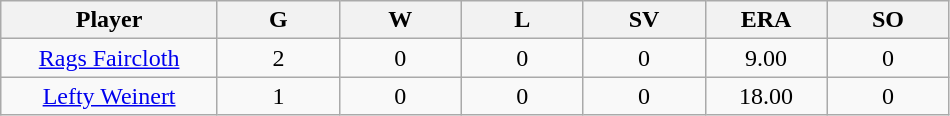<table class="wikitable sortable">
<tr>
<th bgcolor="#DDDDFF" width="16%">Player</th>
<th bgcolor="#DDDDFF" width="9%">G</th>
<th bgcolor="#DDDDFF" width="9%">W</th>
<th bgcolor="#DDDDFF" width="9%">L</th>
<th bgcolor="#DDDDFF" width="9%">SV</th>
<th bgcolor="#DDDDFF" width="9%">ERA</th>
<th bgcolor="#DDDDFF" width="9%">SO</th>
</tr>
<tr align="center">
<td><a href='#'>Rags Faircloth</a></td>
<td>2</td>
<td>0</td>
<td>0</td>
<td>0</td>
<td>9.00</td>
<td>0</td>
</tr>
<tr align=center>
<td><a href='#'>Lefty Weinert</a></td>
<td>1</td>
<td>0</td>
<td>0</td>
<td>0</td>
<td>18.00</td>
<td>0</td>
</tr>
</table>
